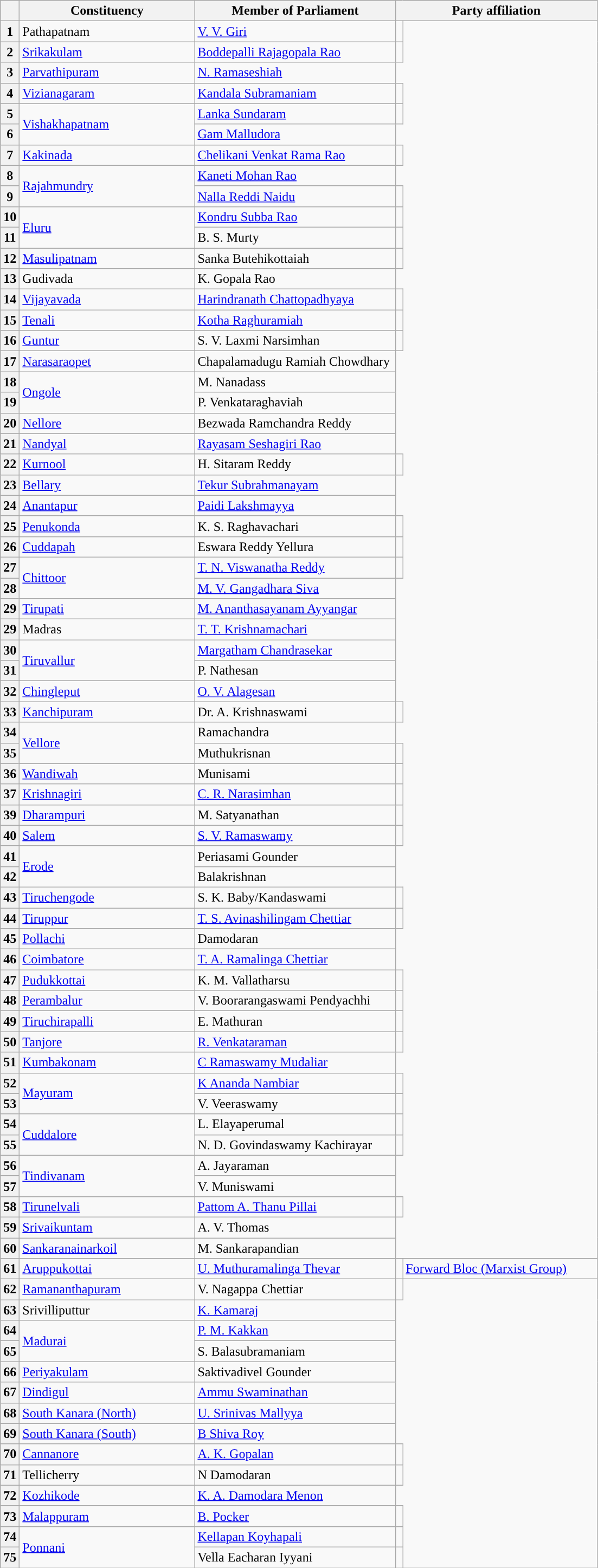<table class="wikitable sortable">
<tr style="text-align:center;">
<th></th>
<th style="width:13em">Constituency</th>
<th style="width:15em">Member of Parliament</th>
<th colspan="2" style="width:15em">Party affiliation</th>
</tr>
<tr>
<th>1</th>
<td>Pathapatnam</td>
<td><a href='#'>V. V. Giri</a></td>
<td></td>
</tr>
<tr>
<th>2</th>
<td><a href='#'>Srikakulam</a></td>
<td><a href='#'>Boddepalli Rajagopala Rao</a></td>
<td></td>
</tr>
<tr>
<th>3</th>
<td><a href='#'>Parvathipuram</a></td>
<td><a href='#'>N. Ramaseshiah</a></td>
</tr>
<tr>
<th>4</th>
<td><a href='#'>Vizianagaram</a></td>
<td><a href='#'>Kandala Subramaniam</a></td>
<td></td>
</tr>
<tr>
<th>5</th>
<td rowspan=2><a href='#'>Vishakhapatnam</a></td>
<td><a href='#'>Lanka Sundaram</a></td>
<td></td>
</tr>
<tr>
<th>6</th>
<td><a href='#'>Gam Malludora</a></td>
</tr>
<tr>
<th>7</th>
<td><a href='#'>Kakinada</a></td>
<td><a href='#'>Chelikani Venkat Rama Rao</a></td>
<td></td>
</tr>
<tr>
<th>8</th>
<td rowspan=2><a href='#'>Rajahmundry</a></td>
<td><a href='#'>Kaneti Mohan Rao</a></td>
</tr>
<tr>
<th>9</th>
<td><a href='#'>Nalla Reddi Naidu</a></td>
<td></td>
</tr>
<tr>
<th>10</th>
<td rowspan=2><a href='#'>Eluru</a></td>
<td><a href='#'>Kondru Subba Rao</a></td>
<td></td>
</tr>
<tr>
<th>11</th>
<td>B. S. Murty</td>
<td></td>
</tr>
<tr>
<th>12</th>
<td><a href='#'>Masulipatnam</a></td>
<td>Sanka Butehikottaiah</td>
<td></td>
</tr>
<tr>
<th>13</th>
<td>Gudivada</td>
<td>K. Gopala Rao</td>
</tr>
<tr>
<th>14</th>
<td><a href='#'>Vijayavada</a></td>
<td><a href='#'>Harindranath Chattopadhyaya</a></td>
<td></td>
</tr>
<tr>
<th>15</th>
<td><a href='#'>Tenali</a></td>
<td><a href='#'>Kotha Raghuramiah</a></td>
<td></td>
</tr>
<tr>
<th>16</th>
<td><a href='#'>Guntur</a></td>
<td>S. V. Laxmi Narsimhan</td>
<td></td>
</tr>
<tr>
<th>17</th>
<td><a href='#'>Narasaraopet</a></td>
<td>Chapalamadugu Ramiah Chowdhary</td>
</tr>
<tr>
<th>18</th>
<td rowspan=2><a href='#'>Ongole</a></td>
<td>M. Nanadass</td>
</tr>
<tr>
<th>19</th>
<td>P. Venkataraghaviah</td>
</tr>
<tr>
<th>20</th>
<td><a href='#'>Nellore</a></td>
<td>Bezwada Ramchandra Reddy</td>
</tr>
<tr>
<th>21</th>
<td><a href='#'>Nandyal</a></td>
<td><a href='#'>Rayasam Seshagiri Rao</a></td>
</tr>
<tr>
<th>22</th>
<td><a href='#'>Kurnool</a></td>
<td>H. Sitaram Reddy</td>
<td></td>
</tr>
<tr>
<th>23</th>
<td><a href='#'>Bellary</a></td>
<td><a href='#'>Tekur Subrahmanayam</a></td>
</tr>
<tr>
<th>24</th>
<td><a href='#'>Anantapur</a></td>
<td><a href='#'>Paidi Lakshmayya</a></td>
</tr>
<tr>
<th>25</th>
<td><a href='#'>Penukonda</a></td>
<td>K. S. Raghavachari</td>
<td></td>
</tr>
<tr>
<th>26</th>
<td><a href='#'>Cuddapah</a></td>
<td>Eswara Reddy Yellura</td>
<td></td>
</tr>
<tr>
<th>27</th>
<td rowspan=2><a href='#'>Chittoor</a></td>
<td><a href='#'>T. N. Viswanatha Reddy</a></td>
<td></td>
</tr>
<tr>
<th>28</th>
<td><a href='#'>M. V. Gangadhara Siva</a></td>
</tr>
<tr>
<th>29</th>
<td><a href='#'>Tirupati</a></td>
<td><a href='#'>M. Ananthasayanam Ayyangar</a></td>
</tr>
<tr>
<th>29</th>
<td>Madras</td>
<td><a href='#'>T. T. Krishnamachari</a></td>
</tr>
<tr>
<th>30</th>
<td rowspan=2><a href='#'>Tiruvallur</a></td>
<td><a href='#'>Margatham Chandrasekar</a></td>
</tr>
<tr>
<th>31</th>
<td>P. Nathesan</td>
</tr>
<tr>
<th>32</th>
<td><a href='#'>Chingleput</a></td>
<td><a href='#'>O. V. Alagesan</a></td>
</tr>
<tr>
<th>33</th>
<td><a href='#'>Kanchipuram</a></td>
<td>Dr. A. Krishnaswami</td>
<td></td>
</tr>
<tr>
<th>34</th>
<td rowspan=2><a href='#'>Vellore</a></td>
<td>Ramachandra</td>
</tr>
<tr>
<th>35</th>
<td>Muthukrisnan</td>
<td></td>
</tr>
<tr>
<th>36</th>
<td><a href='#'>Wandiwah</a></td>
<td>Munisami</td>
<td></td>
</tr>
<tr>
<th>37</th>
<td><a href='#'>Krishnagiri</a></td>
<td><a href='#'>C. R. Narasimhan</a></td>
<td></td>
</tr>
<tr>
<th>39</th>
<td><a href='#'>Dharampuri</a></td>
<td>M. Satyanathan</td>
<td></td>
</tr>
<tr>
<th>40</th>
<td><a href='#'>Salem</a></td>
<td><a href='#'>S. V. Ramaswamy</a></td>
<td></td>
</tr>
<tr>
<th>41</th>
<td rowspan=2><a href='#'>Erode</a></td>
<td>Periasami Gounder</td>
</tr>
<tr>
<th>42</th>
<td>Balakrishnan</td>
</tr>
<tr>
<th>43</th>
<td><a href='#'>Tiruchengode</a></td>
<td>S. K. Baby/Kandaswami</td>
<td></td>
</tr>
<tr>
<th>44</th>
<td><a href='#'>Tiruppur</a></td>
<td><a href='#'>T. S. Avinashilingam Chettiar</a></td>
<td></td>
</tr>
<tr>
<th>45</th>
<td><a href='#'>Pollachi</a></td>
<td>Damodaran</td>
</tr>
<tr>
<th>46</th>
<td><a href='#'>Coimbatore</a></td>
<td><a href='#'>T. A. Ramalinga Chettiar</a></td>
</tr>
<tr>
<th>47</th>
<td><a href='#'>Pudukkottai</a></td>
<td>K. M. Vallatharsu</td>
<td></td>
</tr>
<tr>
<th>48</th>
<td><a href='#'>Perambalur</a></td>
<td>V. Boorarangaswami Pendyachhi</td>
<td></td>
</tr>
<tr>
<th>49</th>
<td><a href='#'>Tiruchirapalli</a></td>
<td>E. Mathuran</td>
<td></td>
</tr>
<tr>
<th>50</th>
<td><a href='#'>Tanjore</a></td>
<td><a href='#'>R. Venkataraman</a></td>
<td></td>
</tr>
<tr>
<th>51</th>
<td><a href='#'>Kumbakonam</a></td>
<td><a href='#'>C Ramaswamy Mudaliar</a></td>
</tr>
<tr>
<th>52</th>
<td rowspan=2><a href='#'>Mayuram</a></td>
<td><a href='#'>K Ananda Nambiar</a></td>
<td></td>
</tr>
<tr>
<th>53</th>
<td>V. Veeraswamy</td>
<td></td>
</tr>
<tr>
<th>54</th>
<td rowspan=2><a href='#'>Cuddalore</a></td>
<td>L. Elayaperumal</td>
<td></td>
</tr>
<tr>
<th>55</th>
<td>N. D. Govindaswamy Kachirayar</td>
<td></td>
</tr>
<tr>
<th>56</th>
<td rowspan=2><a href='#'>Tindivanam</a></td>
<td>A. Jayaraman</td>
</tr>
<tr>
<th>57</th>
<td>V. Muniswami</td>
</tr>
<tr>
<th>58</th>
<td><a href='#'>Tirunelvali</a></td>
<td><a href='#'>Pattom A. Thanu Pillai</a></td>
<td></td>
</tr>
<tr>
<th>59</th>
<td><a href='#'>Srivaikuntam</a></td>
<td>A. V. Thomas</td>
</tr>
<tr>
<th>60</th>
<td><a href='#'>Sankaranainarkoil</a></td>
<td>M. Sankarapandian</td>
</tr>
<tr>
<th>61</th>
<td><a href='#'>Aruppukottai</a></td>
<td><a href='#'>U. Muthuramalinga Thevar</a></td>
<td style="background-color: "></td>
<td><a href='#'>Forward Bloc (Marxist Group)</a></td>
</tr>
<tr>
<th>62</th>
<td><a href='#'>Ramananthapuram</a></td>
<td>V. Nagappa Chettiar</td>
<td></td>
</tr>
<tr>
<th>63</th>
<td>Srivilliputtur</td>
<td><a href='#'>K. Kamaraj</a></td>
</tr>
<tr>
<th>64</th>
<td rowspan=2><a href='#'>Madurai</a></td>
<td><a href='#'>P. M. Kakkan</a></td>
</tr>
<tr>
<th>65</th>
<td>S. Balasubramaniam</td>
</tr>
<tr>
<th>66</th>
<td><a href='#'>Periyakulam</a></td>
<td>Saktivadivel Gounder</td>
</tr>
<tr>
<th>67</th>
<td><a href='#'>Dindigul</a></td>
<td><a href='#'>Ammu Swaminathan</a></td>
</tr>
<tr>
<th>68</th>
<td><a href='#'>South Kanara (North)</a></td>
<td><a href='#'>U. Srinivas Mallyya</a></td>
</tr>
<tr>
<th>69</th>
<td><a href='#'>South Kanara (South)</a></td>
<td><a href='#'>B Shiva Roy</a></td>
</tr>
<tr>
<th>70</th>
<td><a href='#'>Cannanore</a></td>
<td><a href='#'>A. K. Gopalan</a></td>
<td></td>
</tr>
<tr>
<th>71</th>
<td>Tellicherry</td>
<td>N Damodaran</td>
<td></td>
</tr>
<tr>
<th>72</th>
<td><a href='#'>Kozhikode</a></td>
<td><a href='#'>K. A. Damodara Menon</a></td>
</tr>
<tr>
<th>73</th>
<td><a href='#'>Malappuram</a></td>
<td><a href='#'>B. Pocker</a></td>
<td></td>
</tr>
<tr>
<th>74</th>
<td rowspan=2><a href='#'>Ponnani</a></td>
<td><a href='#'>Kellapan Koyhapali</a></td>
<td></td>
</tr>
<tr>
<th>75</th>
<td>Vella Eacharan Iyyani</td>
<td></td>
</tr>
</table>
